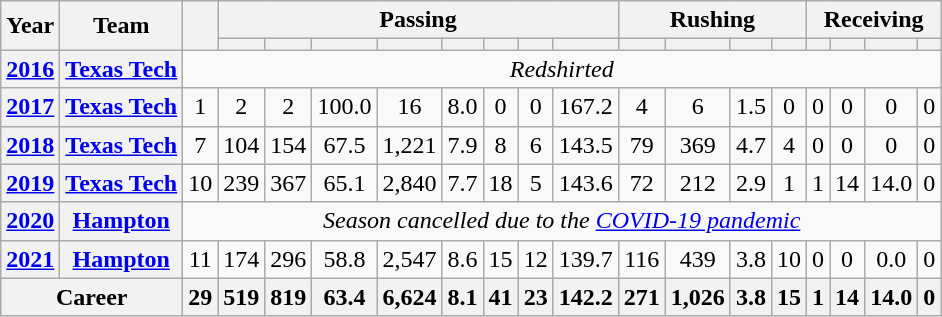<table class="wikitable" style="text-align:center;">
<tr>
<th rowspan="2">Year</th>
<th rowspan="2">Team</th>
<th rowspan="2"></th>
<th colspan="8">Passing</th>
<th colspan="4">Rushing</th>
<th colspan="4">Receiving</th>
</tr>
<tr>
<th></th>
<th></th>
<th></th>
<th></th>
<th></th>
<th></th>
<th></th>
<th></th>
<th></th>
<th></th>
<th></th>
<th></th>
<th></th>
<th></th>
<th></th>
<th></th>
</tr>
<tr>
<th><a href='#'>2016</a></th>
<th><a href='#'>Texas Tech</a></th>
<td colspan=17><em> Redshirted</em></td>
</tr>
<tr>
<th><a href='#'>2017</a></th>
<th><a href='#'>Texas Tech</a></th>
<td>1</td>
<td>2</td>
<td>2</td>
<td>100.0</td>
<td>16</td>
<td>8.0</td>
<td>0</td>
<td>0</td>
<td>167.2</td>
<td>4</td>
<td>6</td>
<td>1.5</td>
<td>0</td>
<td>0</td>
<td>0</td>
<td>0</td>
<td>0</td>
</tr>
<tr>
<th><a href='#'>2018</a></th>
<th><a href='#'>Texas Tech</a></th>
<td>7</td>
<td>104</td>
<td>154</td>
<td>67.5</td>
<td>1,221</td>
<td>7.9</td>
<td>8</td>
<td>6</td>
<td>143.5</td>
<td>79</td>
<td>369</td>
<td>4.7</td>
<td>4</td>
<td>0</td>
<td>0</td>
<td>0</td>
<td>0</td>
</tr>
<tr>
<th><a href='#'>2019</a></th>
<th><a href='#'>Texas Tech</a></th>
<td>10</td>
<td>239</td>
<td>367</td>
<td>65.1</td>
<td>2,840</td>
<td>7.7</td>
<td>18</td>
<td>5</td>
<td>143.6</td>
<td>72</td>
<td>212</td>
<td>2.9</td>
<td>1</td>
<td>1</td>
<td>14</td>
<td>14.0</td>
<td>0</td>
</tr>
<tr>
<th><a href='#'>2020</a></th>
<th><a href='#'>Hampton</a></th>
<td colspan=17><em>Season cancelled due to the <a href='#'>COVID-19 pandemic</a></em></td>
</tr>
<tr>
<th><a href='#'>2021</a></th>
<th><a href='#'>Hampton</a></th>
<td>11</td>
<td>174</td>
<td>296</td>
<td>58.8</td>
<td>2,547</td>
<td>8.6</td>
<td>15</td>
<td>12</td>
<td>139.7</td>
<td>116</td>
<td>439</td>
<td>3.8</td>
<td>10</td>
<td>0</td>
<td>0</td>
<td>0.0</td>
<td>0</td>
</tr>
<tr class="sortbottom" style="background:#eee;">
<th colspan=2><strong>Career</strong></th>
<th>29</th>
<th>519</th>
<th>819</th>
<th>63.4</th>
<th>6,624</th>
<th>8.1</th>
<th>41</th>
<th>23</th>
<th>142.2</th>
<th>271</th>
<th>1,026</th>
<th>3.8</th>
<th>15</th>
<th>1</th>
<th>14</th>
<th>14.0</th>
<th>0</th>
</tr>
</table>
